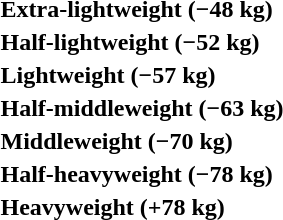<table>
<tr>
<th rowspan=2 style="text-align:left;">Extra-lightweight (−48 kg)</th>
<td rowspan=2></td>
<td rowspan=2></td>
<td></td>
</tr>
<tr>
<td></td>
</tr>
<tr>
<th rowspan=2 style="text-align:left;">Half-lightweight (−52 kg)</th>
<td rowspan=2></td>
<td rowspan=2></td>
<td></td>
</tr>
<tr>
<td></td>
</tr>
<tr>
<th rowspan=2 style="text-align:left;">Lightweight (−57 kg)</th>
<td rowspan=2></td>
<td rowspan=2></td>
<td></td>
</tr>
<tr>
<td></td>
</tr>
<tr>
<th rowspan=2 style="text-align:left;">Half-middleweight (−63 kg)</th>
<td rowspan=2></td>
<td rowspan=2></td>
<td></td>
</tr>
<tr>
<td></td>
</tr>
<tr>
<th rowspan=2 style="text-align:left;">Middleweight (−70 kg)</th>
<td rowspan=2></td>
<td rowspan=2></td>
<td></td>
</tr>
<tr>
<td></td>
</tr>
<tr>
<th rowspan=2 style="text-align:left;">Half-heavyweight (−78 kg)</th>
<td rowspan=2></td>
<td rowspan=2></td>
<td></td>
</tr>
<tr>
<td></td>
</tr>
<tr>
<th rowspan=2 style="text-align:left;">Heavyweight (+78 kg)</th>
<td rowspan=2></td>
<td rowspan=2></td>
<td></td>
</tr>
<tr>
<td></td>
</tr>
</table>
